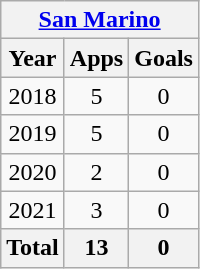<table class="wikitable" style="text-align:center">
<tr>
<th colspan=3><a href='#'>San Marino</a></th>
</tr>
<tr>
<th>Year</th>
<th>Apps</th>
<th>Goals</th>
</tr>
<tr>
<td>2018</td>
<td>5</td>
<td>0</td>
</tr>
<tr>
<td>2019</td>
<td>5</td>
<td>0</td>
</tr>
<tr>
<td>2020</td>
<td>2</td>
<td>0</td>
</tr>
<tr>
<td>2021</td>
<td>3</td>
<td>0</td>
</tr>
<tr>
<th>Total</th>
<th>13</th>
<th>0</th>
</tr>
</table>
